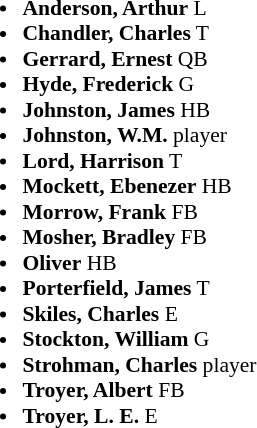<table class="toccolours" style="border-collapse:collapse; font-size:90%;">
<tr>
<td valign="top"><br><ul><li><strong>Anderson, Arthur</strong> L</li><li><strong>Chandler, Charles</strong> T</li><li><strong>Gerrard, Ernest</strong> QB</li><li><strong>Hyde, Frederick</strong> G</li><li><strong>Johnston, James</strong> HB</li><li><strong>Johnston, W.M.</strong> player</li><li><strong>Lord, Harrison</strong> T</li><li><strong>Mockett, Ebenezer</strong> HB</li><li><strong>Morrow, Frank</strong> FB</li><li><strong>Mosher, Bradley</strong> FB</li><li><strong>Oliver</strong> HB</li><li><strong>Porterfield, James</strong> T</li><li><strong>Skiles, Charles</strong> E</li><li><strong>Stockton, William</strong> G</li><li><strong>Strohman, Charles</strong> player</li><li><strong>Troyer, Albert</strong> FB</li><li><strong>Troyer, L. E. </strong> E</li></ul></td>
</tr>
</table>
